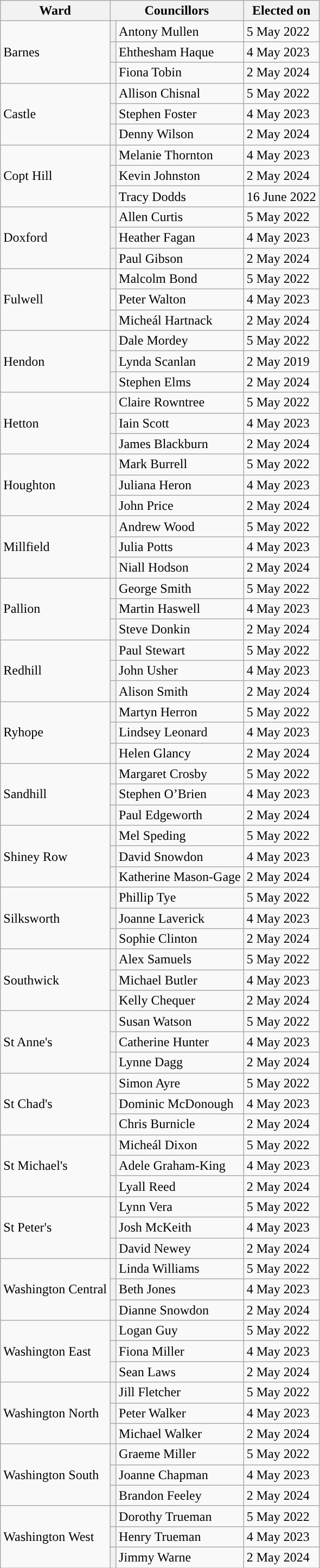<table class="wikitable mw-collapsible">
<tr>
<th>Ward</th>
<th colspan="2">Councillors</th>
<th data-sort-type="date">Elected on</th>
</tr>
<tr>
<td rowspan="3">Barnes</td>
<th style="background-color: "></th>
<td>Antony Mullen</td>
<td>5 May 2022</td>
</tr>
<tr>
<th style="background-color: "></th>
<td>Ehthesham Haque</td>
<td>4 May 2023</td>
</tr>
<tr>
<th style="background-color: "></th>
<td>Fiona Tobin</td>
<td>2 May 2024</td>
</tr>
<tr>
<td rowspan="3">Castle</td>
<th style="background-color: "></th>
<td>Allison Chisnal</td>
<td>5 May 2022</td>
</tr>
<tr>
<th style="background-color: "></th>
<td>Stephen Foster</td>
<td>4 May 2023</td>
</tr>
<tr>
<th style="background-color: "></th>
<td>Denny Wilson</td>
<td>2 May 2024</td>
</tr>
<tr>
<td rowspan="3">Copt Hill</td>
<th style="background-color: "></th>
<td>Melanie Thornton</td>
<td>4 May 2023</td>
</tr>
<tr>
<th style="background-color: "></th>
<td>Kevin Johnston</td>
<td>2 May 2024</td>
</tr>
<tr>
<th style="background-color: "></th>
<td>Tracy Dodds</td>
<td>16 June 2022</td>
</tr>
<tr>
<td rowspan="3">Doxford</td>
<th style="background-color: "></th>
<td>Allen Curtis</td>
<td>5 May 2022</td>
</tr>
<tr>
<th style="background-color: "></th>
<td>Heather Fagan</td>
<td>4 May 2023</td>
</tr>
<tr>
<th style="background-color: "></th>
<td>Paul Gibson</td>
<td>2 May 2024</td>
</tr>
<tr>
<td rowspan="3">Fulwell</td>
<th style="background-color: "></th>
<td>Malcolm Bond</td>
<td>5 May 2022</td>
</tr>
<tr>
<td ! style="background-color: "></td>
<td>Peter Walton</td>
<td>4 May 2023</td>
</tr>
<tr>
<th style="background-color: "></th>
<td>Micheál Hartnack</td>
<td>2 May 2024</td>
</tr>
<tr>
<td rowspan="3">Hendon</td>
<th style="background-color: "></th>
<td>Dale Mordey</td>
<td>5 May 2022</td>
</tr>
<tr>
<th style="background-color: "></th>
<td>Lynda Scanlan</td>
<td>2 May 2019</td>
</tr>
<tr>
<th style="background-color: "></th>
<td>Stephen Elms</td>
<td>2 May 2024</td>
</tr>
<tr>
<td rowspan="3">Hetton</td>
<th style="background-color: "></th>
<td>Claire Rowntree</td>
<td>5 May 2022</td>
</tr>
<tr>
<th style="background-color: "></th>
<td>Iain Scott</td>
<td>4 May 2023</td>
</tr>
<tr>
<th style="background-color: "></th>
<td>James Blackburn</td>
<td>2 May 2024</td>
</tr>
<tr>
<td rowspan="3">Houghton</td>
<th style="background-color: "></th>
<td>Mark Burrell</td>
<td>5 May 2022</td>
</tr>
<tr>
<th style="background-color: "></th>
<td>Juliana Heron</td>
<td>4 May 2023</td>
</tr>
<tr>
<th style="background-color: "></th>
<td>John Price</td>
<td>2 May 2024</td>
</tr>
<tr>
<td rowspan="3">Millfield</td>
<th style="background-color: "></th>
<td>Andrew Wood</td>
<td>5 May 2022</td>
</tr>
<tr>
<th style="background-color: "></th>
<td>Julia Potts</td>
<td>4 May 2023</td>
</tr>
<tr>
<th style="background-color: "></th>
<td>Niall Hodson</td>
<td>2 May 2024</td>
</tr>
<tr>
<td rowspan="3">Pallion</td>
<th style="background-color: "></th>
<td>George Smith</td>
<td>5 May 2022</td>
</tr>
<tr>
<th style="background-color: "></th>
<td>Martin Haswell</td>
<td>4 May 2023</td>
</tr>
<tr>
<th style="background-color: "></th>
<td>Steve Donkin</td>
<td>2 May 2024</td>
</tr>
<tr>
<td rowspan="3">Redhill</td>
<th style="background-color: "></th>
<td>Paul Stewart</td>
<td>5 May 2022</td>
</tr>
<tr>
<th style="background-color: "></th>
<td>John Usher</td>
<td>4 May 2023</td>
</tr>
<tr>
<th style="background-color: "></th>
<td>Alison Smith</td>
<td>2 May 2024</td>
</tr>
<tr>
<td rowspan="3">Ryhope</td>
<th style="background-color: "></th>
<td>Martyn Herron</td>
<td>5 May 2022</td>
</tr>
<tr>
<th style="background-color: "></th>
<td>Lindsey Leonard</td>
<td>4 May 2023</td>
</tr>
<tr>
<th style="background-color: "></th>
<td>Helen Glancy</td>
<td>2 May 2024</td>
</tr>
<tr>
<td rowspan="3">Sandhill</td>
<th style="background-color: "></th>
<td>Margaret Crosby</td>
<td>5 May 2022</td>
</tr>
<tr>
<th style="background-color: "></th>
<td>Stephen O’Brien</td>
<td>4 May 2023</td>
</tr>
<tr>
<th style="background-color: "></th>
<td>Paul Edgeworth</td>
<td>2 May 2024</td>
</tr>
<tr>
<td rowspan="3">Shiney Row</td>
<th style="background-color: "></th>
<td>Mel Speding</td>
<td>5 May 2022</td>
</tr>
<tr>
<th style="background-color: "></th>
<td>David Snowdon</td>
<td>4 May 2023</td>
</tr>
<tr>
<th style="background-color: "></th>
<td>Katherine Mason-Gage</td>
<td>2 May 2024</td>
</tr>
<tr>
<td rowspan="3">Silksworth</td>
<th style="background-color: "></th>
<td>Phillip Tye</td>
<td>5 May 2022</td>
</tr>
<tr>
<th style="background-color: "></th>
<td>Joanne Laverick</td>
<td>4 May 2023</td>
</tr>
<tr>
<th style="background-color: "></th>
<td>Sophie Clinton</td>
<td>2 May 2024</td>
</tr>
<tr>
<td rowspan="3">Southwick</td>
<th style="background-color: "></th>
<td>Alex Samuels</td>
<td>5 May 2022</td>
</tr>
<tr>
<th style="background-color: "></th>
<td>Michael Butler</td>
<td>4 May 2023</td>
</tr>
<tr>
<th style="background-color: "></th>
<td>Kelly Chequer</td>
<td>2 May 2024</td>
</tr>
<tr>
<td rowspan="3">St Anne's</td>
<th style="background-color: "></th>
<td>Susan Watson</td>
<td>5 May 2022</td>
</tr>
<tr>
<th style="background-color: "></th>
<td>Catherine Hunter</td>
<td>4 May 2023</td>
</tr>
<tr>
<th style="background-color: "></th>
<td>Lynne Dagg</td>
<td>2 May 2024</td>
</tr>
<tr>
<td rowspan="3">St Chad's</td>
<th style="background-color: "></th>
<td>Simon Ayre</td>
<td>5 May 2022</td>
</tr>
<tr>
<th style="background-color: "></th>
<td>Dominic McDonough</td>
<td>4 May 2023</td>
</tr>
<tr>
<th style="background-color: "></th>
<td>Chris Burnicle</td>
<td>2 May 2024</td>
</tr>
<tr>
<td rowspan="3">St Michael's</td>
<th style="background-color: "></th>
<td>Micheál Dixon</td>
<td>5 May 2022</td>
</tr>
<tr>
<th style="background-color: "></th>
<td>Adele Graham-King</td>
<td>4 May 2023</td>
</tr>
<tr>
<th style="background-color: "></th>
<td>Lyall Reed</td>
<td>2 May 2024</td>
</tr>
<tr>
<td rowspan="3">St Peter's</td>
<th style="background-color: "></th>
<td>Lynn Vera</td>
<td>5 May 2022</td>
</tr>
<tr>
<th style="background-color: "></th>
<td>Josh McKeith</td>
<td>4 May 2023</td>
</tr>
<tr>
<th style="background-color: "></th>
<td>David Newey</td>
<td>2 May 2024</td>
</tr>
<tr>
<td rowspan="3">Washington Central</td>
<th style="background-color: "></th>
<td>Linda Williams</td>
<td>5 May 2022</td>
</tr>
<tr>
<th style="background-color: "></th>
<td>Beth Jones</td>
<td>4 May 2023</td>
</tr>
<tr>
<th style="background-color: "></th>
<td>Dianne Snowdon</td>
<td>2 May 2024</td>
</tr>
<tr>
<td rowspan="3">Washington East</td>
<th style="background-color: "></th>
<td>Logan Guy</td>
<td>5 May 2022</td>
</tr>
<tr>
<th style="background-color: "></th>
<td>Fiona Miller</td>
<td>4 May 2023</td>
</tr>
<tr>
<th style="background-color: "></th>
<td>Sean Laws</td>
<td>2 May 2024</td>
</tr>
<tr>
<td rowspan="3">Washington North</td>
<th style="background-color: "></th>
<td>Jill Fletcher</td>
<td>5 May 2022</td>
</tr>
<tr>
<th style="background-color: "></th>
<td>Peter Walker</td>
<td>4 May 2023</td>
</tr>
<tr>
<th style="background-color: "></th>
<td>Michael Walker</td>
<td>2 May 2024</td>
</tr>
<tr>
<td rowspan="3">Washington South</td>
<th style="background-color: "></th>
<td>Graeme Miller</td>
<td>5 May 2022</td>
</tr>
<tr>
<th style="background-color: "></th>
<td>Joanne Chapman</td>
<td>4 May 2023</td>
</tr>
<tr>
<th style="background-color: "></th>
<td>Brandon Feeley</td>
<td>2 May 2024</td>
</tr>
<tr>
<td rowspan="3">Washington West</td>
<th style="background-color: "></th>
<td>Dorothy Trueman</td>
<td>5 May 2022</td>
</tr>
<tr>
<th style="background-color: "></th>
<td>Henry Trueman</td>
<td>4 May 2023</td>
</tr>
<tr>
<th style="background-color: "></th>
<td>Jimmy Warne</td>
<td>2 May 2024</td>
</tr>
</table>
